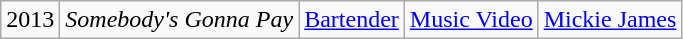<table class="wikitable sortable">
<tr>
<td>2013</td>
<td><em>Somebody's Gonna Pay</em></td>
<td><a href='#'>Bartender</a></td>
<td><a href='#'>Music Video</a></td>
<td><a href='#'>Mickie James</a></td>
</tr>
</table>
